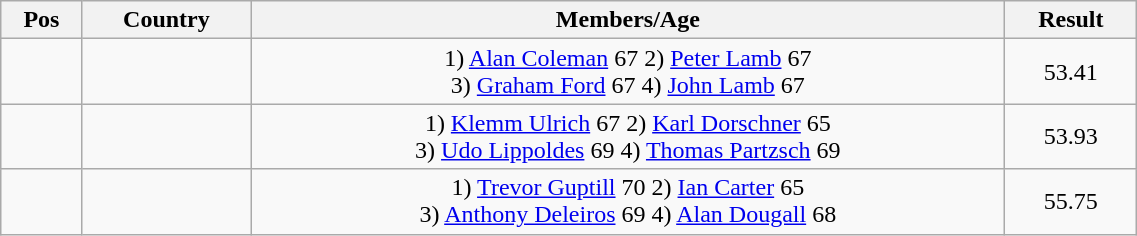<table class="wikitable"  style="text-align:center; width:60%;">
<tr>
<th>Pos</th>
<th>Country</th>
<th>Members/Age</th>
<th>Result</th>
</tr>
<tr>
<td align=center></td>
<td align=left></td>
<td>1) <a href='#'>Alan Coleman</a> 67 2) <a href='#'>Peter Lamb</a> 67<br>3) <a href='#'>Graham Ford</a> 67 4) <a href='#'>John Lamb</a> 67</td>
<td>53.41</td>
</tr>
<tr>
<td align=center></td>
<td align=left></td>
<td>1) <a href='#'>Klemm Ulrich</a> 67 2) <a href='#'>Karl Dorschner</a> 65<br>3) <a href='#'>Udo Lippoldes</a> 69 4) <a href='#'>Thomas Partzsch</a> 69</td>
<td>53.93</td>
</tr>
<tr>
<td align=center></td>
<td align=left></td>
<td>1) <a href='#'>Trevor Guptill</a> 70 2) <a href='#'>Ian Carter</a> 65<br>3) <a href='#'>Anthony Deleiros</a> 69 4) <a href='#'>Alan Dougall</a> 68</td>
<td>55.75</td>
</tr>
</table>
